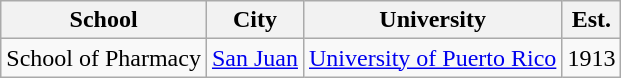<table class="wikitable sortable">
<tr>
<th scope="col">School</th>
<th scope="col">City</th>
<th scope="col">University</th>
<th scope="col">Est.</th>
</tr>
<tr>
<td>School of Pharmacy</td>
<td><a href='#'>San Juan</a></td>
<td><a href='#'>University of Puerto Rico</a></td>
<td>1913</td>
</tr>
</table>
